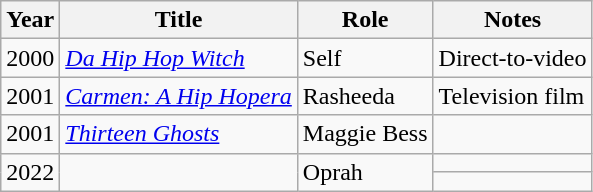<table class="wikitable">
<tr>
<th>Year</th>
<th>Title</th>
<th>Role</th>
<th>Notes</th>
</tr>
<tr>
<td>2000</td>
<td><em><a href='#'>Da Hip Hop Witch</a></em></td>
<td>Self</td>
<td>Direct-to-video</td>
</tr>
<tr>
<td>2001</td>
<td><em><a href='#'>Carmen: A Hip Hopera</a></em></td>
<td>Rasheeda</td>
<td>Television film</td>
</tr>
<tr>
<td>2001</td>
<td><em><a href='#'>Thirteen Ghosts</a></em></td>
<td>Maggie Bess</td>
<td></td>
</tr>
<tr>
<td rowspan="2">2022</td>
<td rowspan="2"></td>
<td rowspan="2">Oprah</td>
<td></td>
</tr>
<tr>
<td></td>
</tr>
</table>
